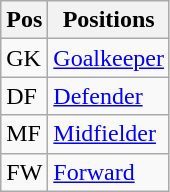<table class="wikitable">
<tr>
<th>Pos</th>
<th style="align: left">Positions</th>
</tr>
<tr>
<td>GK</td>
<td><a href='#'>Goalkeeper</a></td>
</tr>
<tr>
<td>DF</td>
<td><a href='#'>Defender</a></td>
</tr>
<tr>
<td>MF</td>
<td><a href='#'>Midfielder</a></td>
</tr>
<tr>
<td>FW</td>
<td><a href='#'>Forward</a></td>
</tr>
</table>
